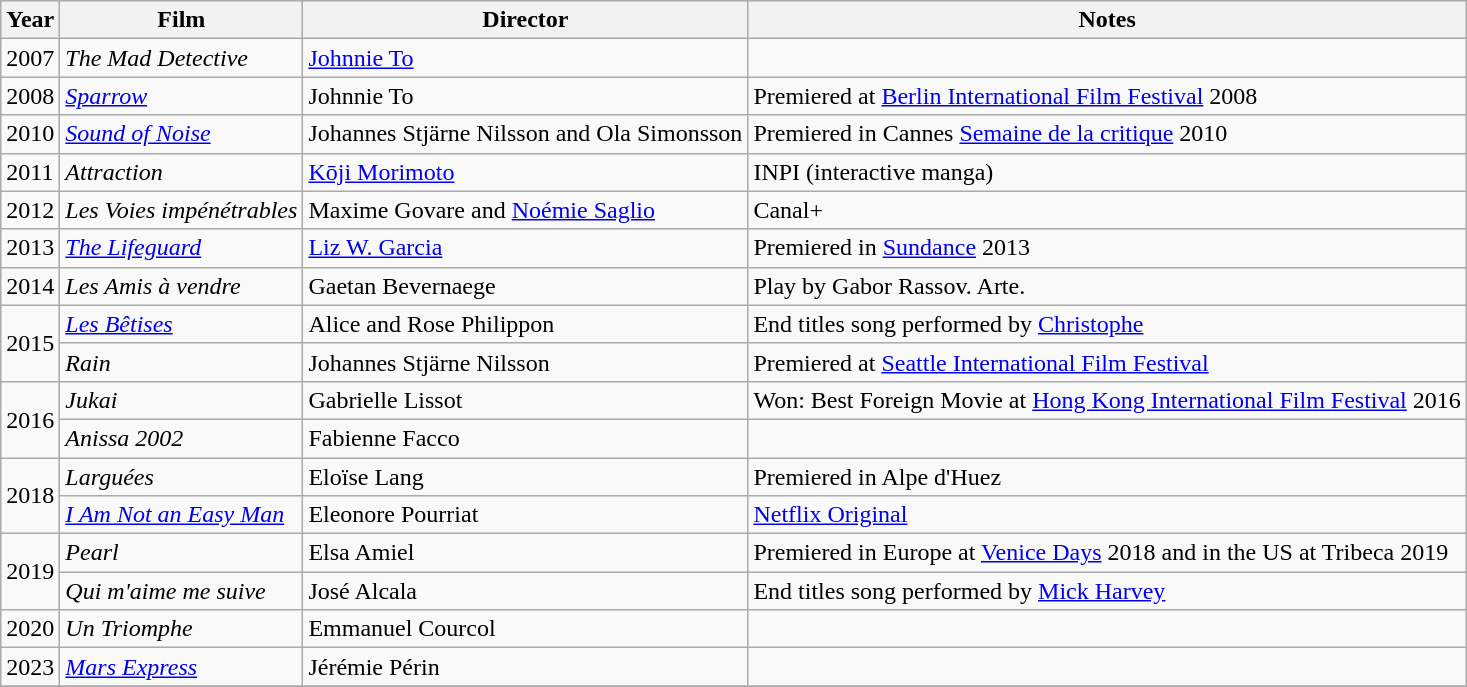<table class="wikitable sortable" style=text-align:left>
<tr>
<th scope="col">Year</th>
<th scope="col">Film</th>
<th scope="col">Director</th>
<th scope="col">Notes</th>
</tr>
<tr>
<td>2007</td>
<td><em>The Mad Detective</em></td>
<td><a href='#'>Johnnie To</a></td>
<td></td>
</tr>
<tr>
<td>2008</td>
<td><em><a href='#'>Sparrow</a></em></td>
<td>Johnnie To</td>
<td>Premiered at <a href='#'>Berlin International Film Festival</a> 2008</td>
</tr>
<tr>
<td>2010</td>
<td><em><a href='#'>Sound of Noise</a></em></td>
<td>Johannes Stjärne Nilsson and Ola Simonsson</td>
<td>Premiered in Cannes <a href='#'>Semaine de la critique</a> 2010</td>
</tr>
<tr>
<td>2011</td>
<td><em>Attraction</em></td>
<td><a href='#'>Kōji Morimoto</a></td>
<td>INPI (interactive manga)</td>
</tr>
<tr>
<td>2012</td>
<td><em>Les Voies impénétrables</em></td>
<td>Maxime Govare and <a href='#'>Noémie Saglio</a></td>
<td>Canal+</td>
</tr>
<tr>
<td>2013</td>
<td><em><a href='#'>The Lifeguard</a></em></td>
<td><a href='#'>Liz W. Garcia</a></td>
<td>Premiered in <a href='#'>Sundance</a> 2013</td>
</tr>
<tr>
<td>2014</td>
<td><em>Les Amis à vendre</em></td>
<td>Gaetan Bevernaege</td>
<td>Play by Gabor Rassov. Arte.</td>
</tr>
<tr>
<td rowspan="2">2015</td>
<td><em><a href='#'>Les Bêtises</a></em></td>
<td>Alice and Rose Philippon</td>
<td>End titles song performed by <a href='#'>Christophe</a></td>
</tr>
<tr>
<td><em>Rain</em></td>
<td>Johannes Stjärne Nilsson</td>
<td>Premiered at <a href='#'>Seattle International Film Festival</a></td>
</tr>
<tr>
<td rowspan="2">2016</td>
<td><em>Jukai</em></td>
<td>Gabrielle Lissot</td>
<td>Won: Best Foreign Movie at <a href='#'>Hong Kong International Film Festival</a> 2016</td>
</tr>
<tr>
<td><em>Anissa 2002</em></td>
<td>Fabienne Facco</td>
<td></td>
</tr>
<tr>
<td rowspan="2">2018</td>
<td><em>Larguées</em></td>
<td>Eloïse Lang</td>
<td>Premiered in Alpe d'Huez</td>
</tr>
<tr>
<td><em><a href='#'>I Am Not an Easy Man</a></em></td>
<td>Eleonore Pourriat</td>
<td><a href='#'>Netflix Original</a></td>
</tr>
<tr>
<td rowspan="2">2019</td>
<td><em>Pearl</em></td>
<td>Elsa Amiel</td>
<td>Premiered in Europe at <a href='#'>Venice Days</a> 2018 and in the US at Tribeca 2019</td>
</tr>
<tr>
<td><em>Qui m'aime me suive</em></td>
<td>José Alcala</td>
<td>End titles song performed by <a href='#'>Mick Harvey</a></td>
</tr>
<tr>
<td>2020</td>
<td><em>Un Triomphe</em></td>
<td>Emmanuel Courcol</td>
<td></td>
</tr>
<tr>
<td>2023</td>
<td><em><a href='#'>Mars Express</a></em></td>
<td>Jérémie Périn</td>
<td></td>
</tr>
<tr>
</tr>
</table>
